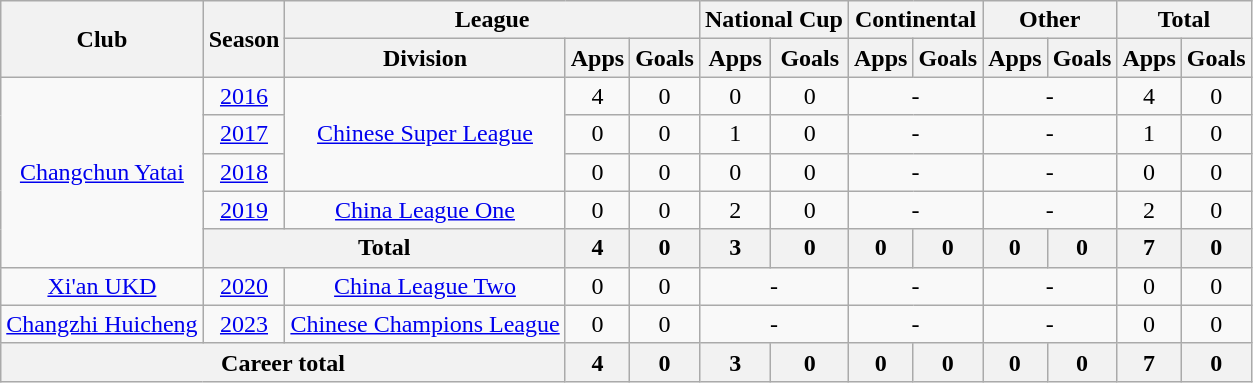<table class="wikitable" style="text-align: center">
<tr>
<th rowspan="2">Club</th>
<th rowspan="2">Season</th>
<th colspan="3">League</th>
<th colspan="2">National Cup</th>
<th colspan="2">Continental</th>
<th colspan="2">Other</th>
<th colspan="2">Total</th>
</tr>
<tr>
<th>Division</th>
<th>Apps</th>
<th>Goals</th>
<th>Apps</th>
<th>Goals</th>
<th>Apps</th>
<th>Goals</th>
<th>Apps</th>
<th>Goals</th>
<th>Apps</th>
<th>Goals</th>
</tr>
<tr>
<td rowspan=5><a href='#'>Changchun Yatai</a></td>
<td><a href='#'>2016</a></td>
<td rowspan=3><a href='#'>Chinese Super League</a></td>
<td>4</td>
<td>0</td>
<td>0</td>
<td>0</td>
<td colspan="2">-</td>
<td colspan="2">-</td>
<td>4</td>
<td>0</td>
</tr>
<tr>
<td><a href='#'>2017</a></td>
<td>0</td>
<td>0</td>
<td>1</td>
<td>0</td>
<td colspan="2">-</td>
<td colspan="2">-</td>
<td>1</td>
<td>0</td>
</tr>
<tr>
<td><a href='#'>2018</a></td>
<td>0</td>
<td>0</td>
<td>0</td>
<td>0</td>
<td colspan="2">-</td>
<td colspan="2">-</td>
<td>0</td>
<td>0</td>
</tr>
<tr>
<td><a href='#'>2019</a></td>
<td><a href='#'>China League One</a></td>
<td>0</td>
<td>0</td>
<td>2</td>
<td>0</td>
<td colspan="2">-</td>
<td colspan="2">-</td>
<td>2</td>
<td>0</td>
</tr>
<tr>
<th colspan="2">Total</th>
<th>4</th>
<th>0</th>
<th>3</th>
<th>0</th>
<th>0</th>
<th>0</th>
<th>0</th>
<th>0</th>
<th>7</th>
<th>0</th>
</tr>
<tr>
<td><a href='#'>Xi'an UKD</a></td>
<td><a href='#'>2020</a></td>
<td><a href='#'>China League Two</a></td>
<td>0</td>
<td>0</td>
<td colspan="2">-</td>
<td colspan="2">-</td>
<td colspan="2">-</td>
<td>0</td>
<td>0</td>
</tr>
<tr>
<td><a href='#'>Changzhi Huicheng</a></td>
<td><a href='#'>2023</a></td>
<td><a href='#'>Chinese Champions League</a></td>
<td>0</td>
<td>0</td>
<td colspan="2">-</td>
<td colspan="2">-</td>
<td colspan="2">-</td>
<td>0</td>
<td>0</td>
</tr>
<tr>
<th colspan=3>Career total</th>
<th>4</th>
<th>0</th>
<th>3</th>
<th>0</th>
<th>0</th>
<th>0</th>
<th>0</th>
<th>0</th>
<th>7</th>
<th>0</th>
</tr>
</table>
